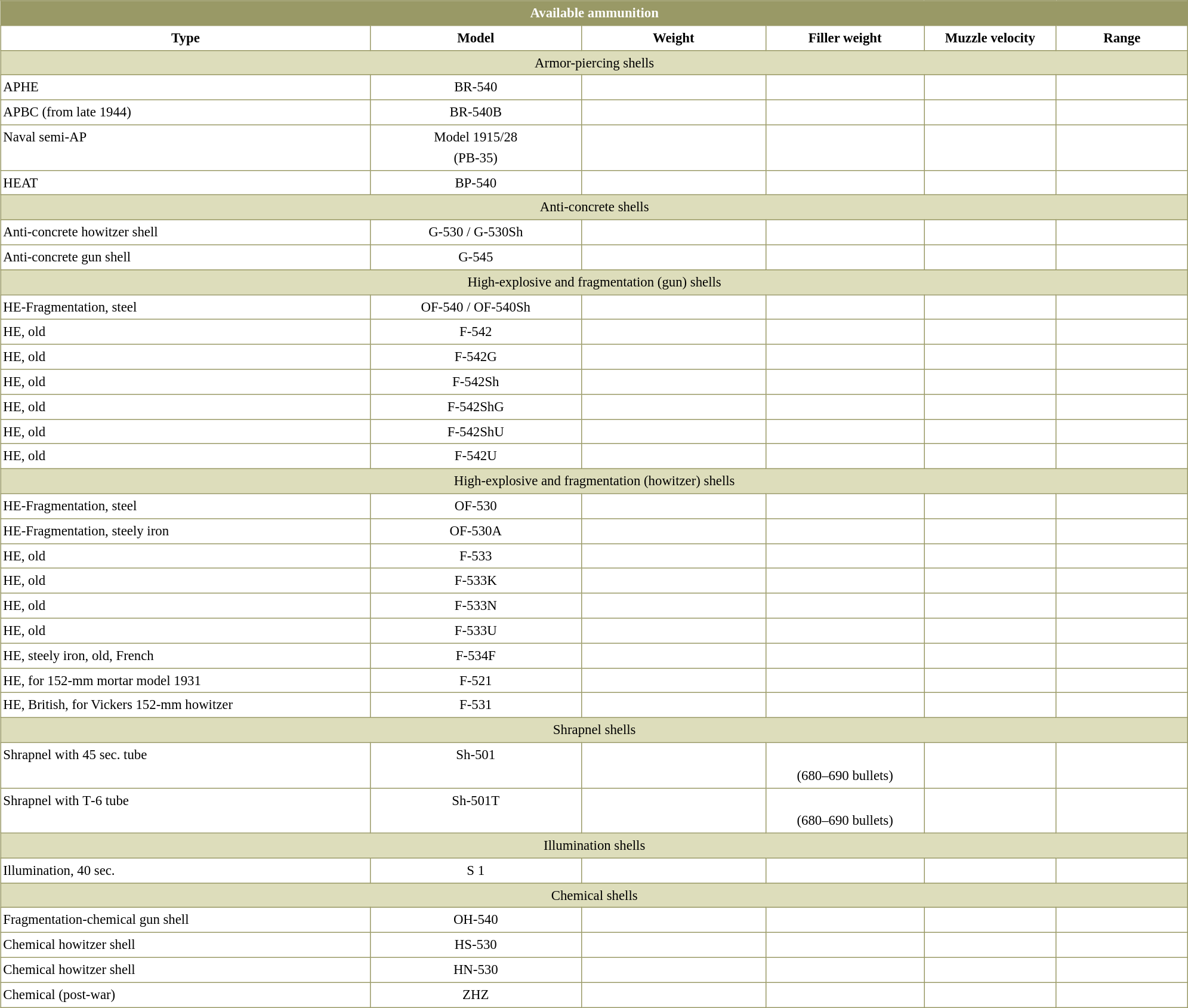<table border=0 cellspacing=0 cellpadding=2 style="margin:0 0 .5em 1em; width:105%; background:#fff; border-collapse:collapse; border:1px solid #996; line-height:1.5; font-size:95%">
<tr style="vertical-align:top; text-align:center; border:1px solid #996; background-color:#996; color:#fff">
<td colspan="6"><strong>Available ammunition</strong></td>
</tr>
<tr style="vertical-align:top; text-align:center; border:1px solid #996;">
<td width="28%" style="border:1px solid #996"><strong>Type</strong></td>
<td width="16%" style="border:1px solid #996"><strong>Model</strong></td>
<td width="14%" style="border:1px solid #996"><strong>Weight</strong></td>
<td width="12%" style="border:1px solid #996"><strong>Filler weight</strong></td>
<td width="10%" style="border:1px solid #996"><strong>Muzzle velocity</strong></td>
<td width="10%" style="border:1px solid #996"><strong>Range</strong></td>
</tr>
<tr style="vertical-align:top; text-align:center; border:1px solid #996; background-color:#ddb;">
<td colspan="6">Armor-piercing shells</td>
</tr>
<tr style="vertical-align:top; text-align:center;">
<td style="border:1px solid #996; text-align:left">APHE</td>
<td style="border:1px solid #996">BR-540</td>
<td style="border:1px solid #996"></td>
<td style="border:1px solid #996"></td>
<td style="border:1px solid #996"></td>
<td style="border:1px solid #996"></td>
</tr>
<tr style="vertical-align:top; text-align:center;">
<td style="border:1px solid #996; text-align:left">APBC (from late 1944)</td>
<td style="border:1px solid #996">BR-540B</td>
<td style="border:1px solid #996"></td>
<td style="border:1px solid #996"></td>
<td style="border:1px solid #996"></td>
<td style="border:1px solid #996"></td>
</tr>
<tr style="vertical-align:top; text-align:center;">
<td style="border:1px solid #996; text-align:left">Naval semi-AP</td>
<td style="border:1px solid #996">Model 1915/28<br>(PB-35)</td>
<td style="border:1px solid #996"></td>
<td style="border:1px solid #996"></td>
<td style="border:1px solid #996"></td>
<td style="border:1px solid #996"></td>
</tr>
<tr style="vertical-align:top; text-align:center;">
<td style="border:1px solid #996; text-align:left">HEAT</td>
<td style="border:1px solid #996">BP-540</td>
<td style="border:1px solid #996"></td>
<td style="border:1px solid #996"></td>
<td style="border:1px solid #996"></td>
<td style="border:1px solid #996"></td>
</tr>
<tr style="vertical-align:top; text-align:center; border:1px solid #996; background-color:#ddb;">
<td colspan="6">Anti-concrete shells</td>
</tr>
<tr style="vertical-align:top; text-align:center;">
<td style="border:1px solid #996; text-align:left">Anti-concrete howitzer shell</td>
<td style="border:1px solid #996">G-530 / G-530Sh</td>
<td style="border:1px solid #996"></td>
<td style="border:1px solid #996"></td>
<td style="border:1px solid #996"></td>
<td style="border:1px solid #996"></td>
</tr>
<tr style="vertical-align:top; text-align:center;">
<td style="border:1px solid #996; text-align:left">Anti-concrete gun shell</td>
<td style="border:1px solid #996">G-545</td>
<td style="border:1px solid #996"></td>
<td style="border:1px solid #996"></td>
<td style="border:1px solid #996"></td>
<td style="border:1px solid #996"></td>
</tr>
<tr style="vertical-align:top; text-align:center; border:1px solid #996; background-color:#ddb;">
<td colspan="6">High-explosive and fragmentation (gun) shells</td>
</tr>
<tr style="vertical-align:top; text-align:center;">
<td style="border:1px solid #996; text-align:left">HE-Fragmentation, steel</td>
<td style="border:1px solid #996">OF-540 / OF-540Sh</td>
<td style="border:1px solid #996"></td>
<td style="border:1px solid #996"></td>
<td style="border:1px solid #996"></td>
<td style="border:1px solid #996"></td>
</tr>
<tr style="vertical-align:top; text-align:center;">
<td style="border:1px solid #996; text-align:left">HE, old</td>
<td style="border:1px solid #996">F-542</td>
<td style="border:1px solid #996"></td>
<td style="border:1px solid #996"></td>
<td style="border:1px solid #996"></td>
<td style="border:1px solid #996"></td>
</tr>
<tr style="vertical-align:top; text-align:center;">
<td style="border:1px solid #996; text-align:left">HE, old</td>
<td style="border:1px solid #996">F-542G</td>
<td style="border:1px solid #996"></td>
<td style="border:1px solid #996"></td>
<td style="border:1px solid #996"></td>
<td style="border:1px solid #996"></td>
</tr>
<tr style="vertical-align:top; text-align:center;">
<td style="border:1px solid #996; text-align:left">HE, old</td>
<td style="border:1px solid #996">F-542Sh</td>
<td style="border:1px solid #996"></td>
<td style="border:1px solid #996"></td>
<td style="border:1px solid #996"></td>
<td style="border:1px solid #996"></td>
</tr>
<tr style="vertical-align:top; text-align:center;">
<td style="border:1px solid #996; text-align:left">HE, old</td>
<td style="border:1px solid #996">F-542ShG</td>
<td style="border:1px solid #996"></td>
<td style="border:1px solid #996"></td>
<td style="border:1px solid #996"></td>
<td style="border:1px solid #996"></td>
</tr>
<tr style="vertical-align:top; text-align:center;">
<td style="border:1px solid #996; text-align:left">HE, old</td>
<td style="border:1px solid #996">F-542ShU</td>
<td style="border:1px solid #996"></td>
<td style="border:1px solid #996"></td>
<td style="border:1px solid #996"></td>
<td style="border:1px solid #996"></td>
</tr>
<tr style="vertical-align:top; text-align:center;">
<td style="border:1px solid #996; text-align:left">HE, old</td>
<td style="border:1px solid #996">F-542U</td>
<td style="border:1px solid #996"></td>
<td style="border:1px solid #996"></td>
<td style="border:1px solid #996"></td>
<td style="border:1px solid #996"></td>
</tr>
<tr style="vertical-align:top; text-align:center; border:1px solid #996; background-color:#ddb;">
<td colspan="6">High-explosive and fragmentation (howitzer) shells</td>
</tr>
<tr style="vertical-align:top; text-align:center;">
<td style="border:1px solid #996; text-align:left">HE-Fragmentation, steel</td>
<td style="border:1px solid #996">OF-530</td>
<td style="border:1px solid #996"></td>
<td style="border:1px solid #996"></td>
<td style="border:1px solid #996"></td>
<td style="border:1px solid #996"></td>
</tr>
<tr style="vertical-align:top; text-align:center;">
<td style="border:1px solid #996; text-align:left">HE-Fragmentation, steely iron</td>
<td style="border:1px solid #996">OF-530A</td>
<td style="border:1px solid #996"></td>
<td style="border:1px solid #996"></td>
<td style="border:1px solid #996"></td>
<td style="border:1px solid #996"></td>
</tr>
<tr style="vertical-align:top; text-align:center;">
<td style="border:1px solid #996; text-align:left">HE, old</td>
<td style="border:1px solid #996">F-533</td>
<td style="border:1px solid #996"></td>
<td style="border:1px solid #996"></td>
<td style="border:1px solid #996"></td>
<td style="border:1px solid #996"></td>
</tr>
<tr style="vertical-align:top; text-align:center;">
<td style="border:1px solid #996; text-align:left">HE, old</td>
<td style="border:1px solid #996">F-533K</td>
<td style="border:1px solid #996"></td>
<td style="border:1px solid #996"></td>
<td style="border:1px solid #996"></td>
<td style="border:1px solid #996"></td>
</tr>
<tr style="vertical-align:top; text-align:center;">
<td style="border:1px solid #996; text-align:left">HE, old</td>
<td style="border:1px solid #996">F-533N</td>
<td style="border:1px solid #996"></td>
<td style="border:1px solid #996"></td>
<td style="border:1px solid #996"></td>
<td style="border:1px solid #996"></td>
</tr>
<tr style="vertical-align:top; text-align:center;">
<td style="border:1px solid #996; text-align:left">HE, old</td>
<td style="border:1px solid #996">F-533U</td>
<td style="border:1px solid #996"></td>
<td style="border:1px solid #996"></td>
<td style="border:1px solid #996"></td>
<td style="border:1px solid #996"></td>
</tr>
<tr style="vertical-align:top; text-align:center;">
<td style="border:1px solid #996; text-align:left">HE, steely iron, old, French</td>
<td style="border:1px solid #996">F-534F</td>
<td style="border:1px solid #996"></td>
<td style="border:1px solid #996"></td>
<td style="border:1px solid #996"></td>
<td style="border:1px solid #996"></td>
</tr>
<tr style="vertical-align:top; text-align:center;">
<td style="border:1px solid #996; text-align:left">HE, for 152-mm mortar model 1931</td>
<td style="border:1px solid #996">F-521</td>
<td style="border:1px solid #996"></td>
<td style="border:1px solid #996"></td>
<td style="border:1px solid #996"></td>
<td style="border:1px solid #996"></td>
</tr>
<tr style="vertical-align:top; text-align:center;">
<td style="border:1px solid #996; text-align:left">HE, British, for Vickers 152-mm howitzer</td>
<td style="border:1px solid #996">F-531</td>
<td style="border:1px solid #996"></td>
<td style="border:1px solid #996"></td>
<td style="border:1px solid #996"></td>
<td style="border:1px solid #996"></td>
</tr>
<tr style="vertical-align:top; text-align:center; border:1px solid #996; background-color:#ddb;">
<td colspan="6">Shrapnel shells</td>
</tr>
<tr style="vertical-align:top; text-align:center;">
<td style="border:1px solid #996; text-align:left">Shrapnel with 45 sec. tube</td>
<td style="border:1px solid #996">Sh-501</td>
<td style="border:1px solid #996"></td>
<td style="border:1px solid #996"><br>(680–690 bullets)</td>
<td style="border:1px solid #996"></td>
<td style="border:1px solid #996"></td>
</tr>
<tr style="vertical-align:top; text-align:center;">
<td style="border:1px solid #996; text-align:left">Shrapnel with Т-6 tube</td>
<td style="border:1px solid #996">Sh-501T</td>
<td style="border:1px solid #996"></td>
<td style="border:1px solid #996"><br>(680–690 bullets)</td>
<td style="border:1px solid #996"></td>
<td style="border:1px solid #996"></td>
</tr>
<tr style="vertical-align:top; text-align:center; border:1px solid #996; background-color:#ddb;">
<td colspan="6">Illumination shells</td>
</tr>
<tr style="vertical-align:top; text-align:center;">
<td style="border:1px solid #996; text-align:left">Illumination, 40 sec.</td>
<td style="border:1px solid #996">S 1</td>
<td style="border:1px solid #996"></td>
<td style="border:1px solid #996"></td>
<td style="border:1px solid #996"></td>
<td style="border:1px solid #996"></td>
</tr>
<tr style="vertical-align:top; text-align:center; border:1px solid #996; background-color:#ddb;">
<td colspan="6">Chemical shells</td>
</tr>
<tr style="vertical-align:top; text-align:center;">
<td style="border:1px solid #996; text-align:left">Fragmentation-chemical gun shell</td>
<td style="border:1px solid #996">OH-540</td>
<td style="border:1px solid #996"></td>
<td style="border:1px solid #996"></td>
<td style="border:1px solid #996"></td>
<td style="border:1px solid #996"></td>
</tr>
<tr style="vertical-align:top; text-align:center;">
<td style="border:1px solid #996; text-align:left">Chemical howitzer shell</td>
<td style="border:1px solid #996">HS-530</td>
<td style="border:1px solid #996"></td>
<td style="border:1px solid #996"></td>
<td style="border:1px solid #996"></td>
<td style="border:1px solid #996"></td>
</tr>
<tr style="vertical-align:top; text-align:center;">
<td style="border:1px solid #996; text-align:left">Chemical howitzer shell</td>
<td style="border:1px solid #996">HN-530</td>
<td style="border:1px solid #996"></td>
<td style="border:1px solid #996"></td>
<td style="border:1px solid #996"></td>
<td style="border:1px solid #996"></td>
</tr>
<tr style="vertical-align:top; text-align:center;">
<td style="border:1px solid #996; text-align:left">Chemical (post-war)</td>
<td style="border:1px solid #996">ZHZ</td>
<td style="border:1px solid #996"></td>
<td style="border:1px solid #996"></td>
<td style="border:1px solid #996"></td>
<td style="border:1px solid #996"></td>
</tr>
</table>
